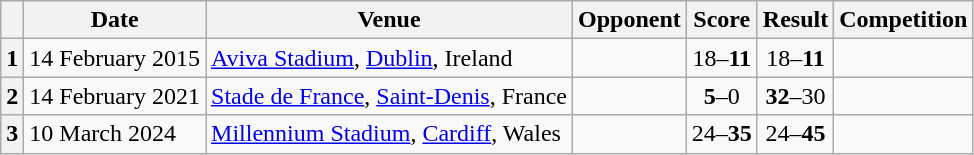<table class="wikitable plainrowheaders">
<tr>
<th scope=col></th>
<th scope=col data-sort-type=date>Date</th>
<th scope=col>Venue</th>
<th scope=col>Opponent</th>
<th scope=col>Score</th>
<th scope=col>Result</th>
<th scope=col>Competition</th>
</tr>
<tr>
<th scope=row>1</th>
<td>14 February 2015</td>
<td><a href='#'>Aviva Stadium</a>, <a href='#'>Dublin</a>, Ireland</td>
<td></td>
<td align=center>18–<strong>11</strong></td>
<td align=center>18–<strong>11</strong></td>
<td></td>
</tr>
<tr>
<th scope=row>2</th>
<td>14 February 2021</td>
<td><a href='#'>Stade de France</a>, <a href='#'>Saint-Denis</a>, France</td>
<td></td>
<td align=center><strong>5</strong>–0</td>
<td align=center><strong>32</strong>–30</td>
<td></td>
</tr>
<tr>
<th scope=row>3</th>
<td>10 March 2024</td>
<td><a href='#'>Millennium Stadium</a>, <a href='#'>Cardiff</a>, Wales</td>
<td></td>
<td align=center>24–<strong>35</strong></td>
<td align=center>24–<strong>45</strong></td>
<td></td>
</tr>
</table>
